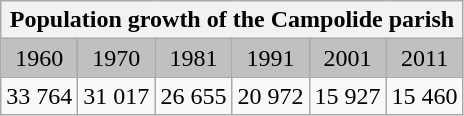<table class="wikitable center">
<tr>
<th colspan="6">Population growth of the Campolide parish </th>
</tr>
<tr bgcolor="#C0C0C0">
<td align="center">1960</td>
<td align="center">1970</td>
<td align="center">1981</td>
<td align="center">1991</td>
<td align="center">2001</td>
<td align="center">2011</td>
</tr>
<tr>
<td align="center">33 764</td>
<td align="center">31 017</td>
<td align="center">26 655</td>
<td align="center">20 972</td>
<td align="center">15 927</td>
<td align="center">15 460</td>
</tr>
</table>
